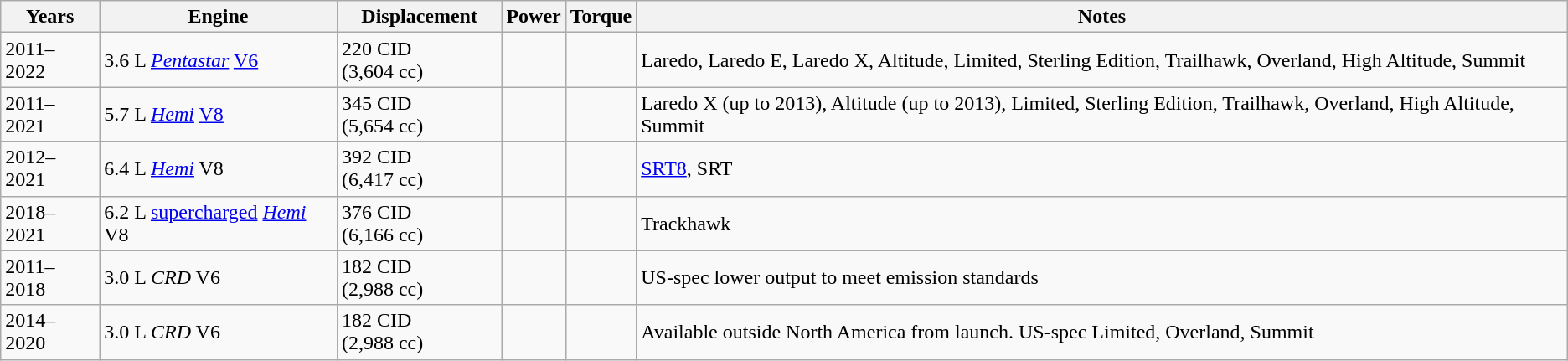<table class="wikitable">
<tr>
<th>Years</th>
<th>Engine</th>
<th>Displacement</th>
<th>Power</th>
<th>Torque</th>
<th>Notes</th>
</tr>
<tr>
<td>2011–2022</td>
<td>3.6 L <em><a href='#'>Pentastar</a></em> <a href='#'>V6</a></td>
<td>220 CID (3,604 cc)</td>
<td></td>
<td></td>
<td>Laredo, Laredo E, Laredo X, Altitude, Limited, Sterling Edition, Trailhawk, Overland, High Altitude, Summit</td>
</tr>
<tr>
<td>2011–2021</td>
<td>5.7 L <em><a href='#'>Hemi</a></em> <a href='#'>V8</a></td>
<td>345 CID (5,654 cc)</td>
<td></td>
<td></td>
<td>Laredo X (up to 2013), Altitude (up to 2013), Limited, Sterling Edition, Trailhawk, Overland, High Altitude, Summit</td>
</tr>
<tr>
<td>2012–2021</td>
<td>6.4 L <em><a href='#'>Hemi</a></em> V8</td>
<td>392 CID (6,417 cc)</td>
<td></td>
<td></td>
<td><a href='#'>SRT8</a>, SRT</td>
</tr>
<tr>
<td>2018–2021</td>
<td>6.2 L <a href='#'>supercharged</a> <em><a href='#'>Hemi</a></em> V8</td>
<td>376 CID (6,166 cc)</td>
<td></td>
<td></td>
<td>Trackhawk</td>
</tr>
<tr>
<td>2011–2018</td>
<td>3.0 L <em>CRD</em> V6</td>
<td>182 CID (2,988 cc)</td>
<td></td>
<td></td>
<td>US-spec lower output to meet emission standards</td>
</tr>
<tr>
<td>2014–2020</td>
<td>3.0 L <em>CRD</em> V6</td>
<td>182 CID (2,988 cc)</td>
<td></td>
<td></td>
<td>Available outside North America from launch. US-spec Limited, Overland, Summit</td>
</tr>
</table>
